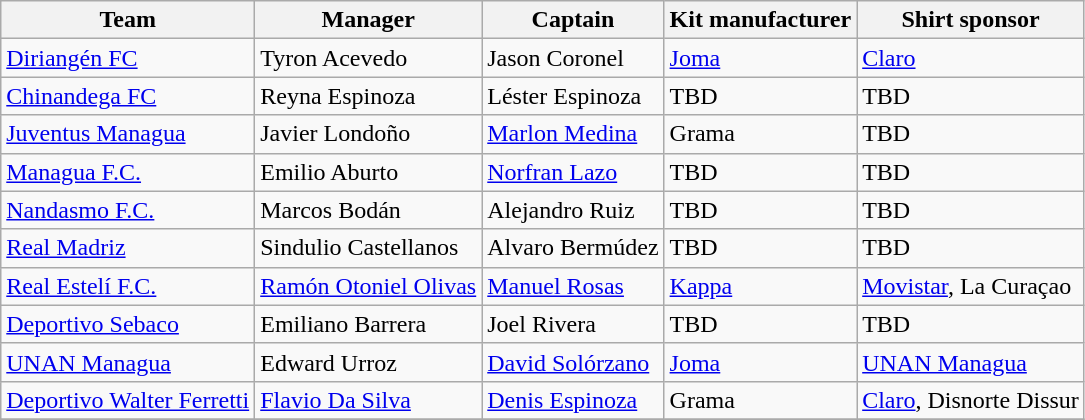<table class="wikitable sortable">
<tr>
<th>Team</th>
<th>Manager</th>
<th>Captain</th>
<th>Kit manufacturer</th>
<th>Shirt sponsor</th>
</tr>
<tr>
<td><a href='#'>Diriangén FC</a></td>
<td> Tyron Acevedo</td>
<td> Jason Coronel</td>
<td><a href='#'>Joma</a></td>
<td><a href='#'>Claro</a></td>
</tr>
<tr>
<td><a href='#'>Chinandega FC</a></td>
<td> Reyna Espinoza</td>
<td> Léster Espinoza</td>
<td>TBD</td>
<td>TBD</td>
</tr>
<tr>
<td><a href='#'>Juventus Managua</a></td>
<td> Javier Londoño</td>
<td> <a href='#'>Marlon Medina</a></td>
<td>Grama</td>
<td>TBD</td>
</tr>
<tr>
<td><a href='#'>Managua F.C.</a></td>
<td> Emilio Aburto</td>
<td> <a href='#'>Norfran Lazo</a></td>
<td>TBD</td>
<td>TBD</td>
</tr>
<tr>
<td><a href='#'>Nandasmo F.C.</a></td>
<td> Marcos Bodán</td>
<td> Alejandro Ruiz</td>
<td>TBD</td>
<td>TBD</td>
</tr>
<tr>
<td><a href='#'>Real Madriz</a></td>
<td> Sindulio Castellanos</td>
<td> Alvaro Bermúdez</td>
<td>TBD</td>
<td>TBD</td>
</tr>
<tr>
<td><a href='#'>Real Estelí F.C.</a></td>
<td> <a href='#'>Ramón Otoniel Olivas</a></td>
<td> <a href='#'>Manuel Rosas</a></td>
<td><a href='#'>Kappa</a></td>
<td><a href='#'>Movistar</a>, La Curaçao</td>
</tr>
<tr>
<td><a href='#'>Deportivo Sebaco</a></td>
<td> Emiliano Barrera</td>
<td> Joel Rivera</td>
<td>TBD</td>
<td>TBD</td>
</tr>
<tr>
<td><a href='#'>UNAN Managua</a></td>
<td> Edward Urroz</td>
<td> <a href='#'>David Solórzano</a></td>
<td><a href='#'>Joma</a></td>
<td><a href='#'>UNAN Managua</a></td>
</tr>
<tr>
<td><a href='#'>Deportivo Walter Ferretti</a></td>
<td> <a href='#'>Flavio Da Silva</a></td>
<td> <a href='#'>Denis Espinoza</a></td>
<td>Grama</td>
<td><a href='#'>Claro</a>, Disnorte Dissur</td>
</tr>
<tr>
</tr>
</table>
